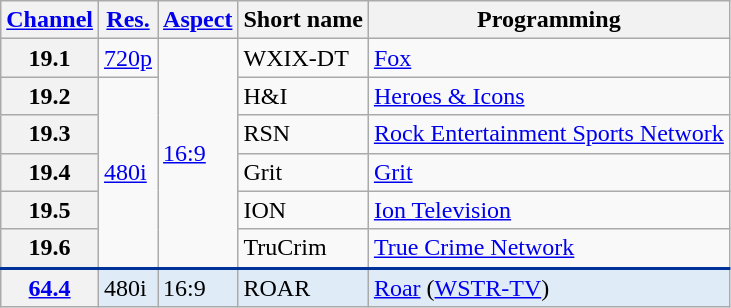<table class=wikitable>
<tr>
<th scope = "col"><a href='#'>Channel</a></th>
<th scope = "col"><a href='#'>Res.</a></th>
<th scope = "col"><a href='#'>Aspect</a></th>
<th scope = "col">Short name</th>
<th scope = "col">Programming</th>
</tr>
<tr>
<th scope = "row">19.1</th>
<td><a href='#'>720p</a></td>
<td rowspan= 6><a href='#'>16:9</a></td>
<td>WXIX-DT</td>
<td><a href='#'>Fox</a></td>
</tr>
<tr>
<th scope = "row">19.2</th>
<td rowspan= 5><a href='#'>480i</a></td>
<td>H&I</td>
<td><a href='#'>Heroes & Icons</a></td>
</tr>
<tr>
<th scope = "row">19.3</th>
<td>RSN</td>
<td><a href='#'>Rock Entertainment Sports Network</a></td>
</tr>
<tr>
<th scope = "row">19.4</th>
<td>Grit</td>
<td><a href='#'>Grit</a></td>
</tr>
<tr>
<th scope = "row">19.5</th>
<td>ION</td>
<td><a href='#'>Ion Television</a></td>
</tr>
<tr>
<th scope = "row">19.6</th>
<td>TruCrim</td>
<td><a href='#'>True Crime Network</a></td>
</tr>
<tr style="background-color:#DFEBF6; border-top: 2px solid #003399;">
<th scope = "row"><a href='#'>64.4</a></th>
<td>480i</td>
<td>16:9</td>
<td>ROAR</td>
<td><a href='#'>Roar</a> (<a href='#'>WSTR-TV</a>)</td>
</tr>
</table>
